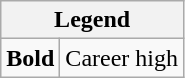<table class="wikitable mw-collapsible mw-collapsed">
<tr>
<th colspan="2">Legend</th>
</tr>
<tr>
<td><strong>Bold</strong></td>
<td>Career high</td>
</tr>
</table>
